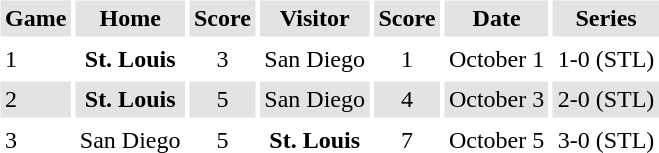<table border="0" cellspacing="3" cellpadding="3">
<tr style="background: #e3e3e3;">
<th>Game</th>
<th>Home</th>
<th>Score</th>
<th>Visitor</th>
<th>Score</th>
<th>Date</th>
<th>Series</th>
</tr>
<tr>
<td>1</td>
<td align="center"><strong>St. Louis</strong></td>
<td align="center">3</td>
<td align="center">San Diego</td>
<td align="center">1</td>
<td align="center">October 1</td>
<td>1-0 (STL)</td>
</tr>
<tr style="background: #e3e3e3;">
<td>2</td>
<td align="center"><strong>St. Louis</strong></td>
<td align="center">5</td>
<td align="center">San Diego</td>
<td align="center">4</td>
<td align="center">October 3</td>
<td>2-0 (STL)</td>
</tr>
<tr>
<td>3</td>
<td align="center">San Diego</td>
<td align="center">5</td>
<td align="center"><strong>St. Louis</strong></td>
<td align="center">7</td>
<td align="center">October 5</td>
<td>3-0 (STL)</td>
</tr>
<tr>
</tr>
</table>
